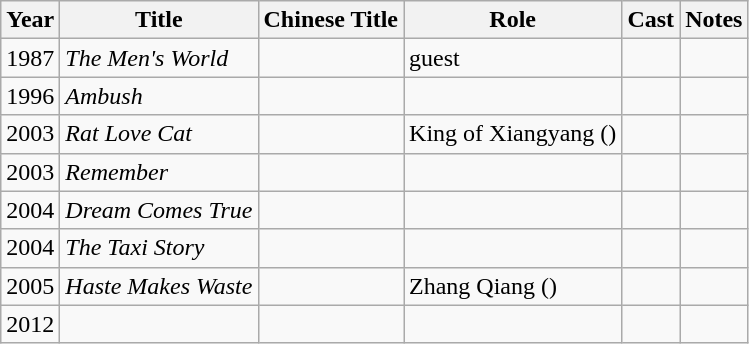<table class="wikitable">
<tr>
<th>Year</th>
<th>Title</th>
<th>Chinese Title</th>
<th>Role</th>
<th>Cast</th>
<th>Notes</th>
</tr>
<tr>
<td>1987</td>
<td><em>The Men's World</em></td>
<td></td>
<td>guest</td>
<td></td>
<td></td>
</tr>
<tr>
<td>1996</td>
<td><em>Ambush</em></td>
<td></td>
<td></td>
<td></td>
<td></td>
</tr>
<tr>
<td>2003</td>
<td><em>Rat Love Cat</em></td>
<td></td>
<td>King of Xiangyang ()</td>
<td></td>
<td></td>
</tr>
<tr>
<td>2003</td>
<td><em>Remember</em></td>
<td></td>
<td></td>
<td></td>
<td></td>
</tr>
<tr>
<td>2004</td>
<td><em>Dream Comes True</em></td>
<td></td>
<td></td>
<td></td>
<td></td>
</tr>
<tr>
<td>2004</td>
<td><em>The Taxi Story</em></td>
<td></td>
<td></td>
<td></td>
<td></td>
</tr>
<tr>
<td>2005</td>
<td><em>Haste Makes Waste</em></td>
<td></td>
<td>Zhang Qiang ()</td>
<td></td>
<td></td>
</tr>
<tr>
<td>2012</td>
<td></td>
<td></td>
<td></td>
<td></td>
<td></td>
</tr>
</table>
